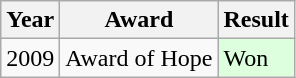<table class="wikitable">
<tr>
<th>Year</th>
<th>Award</th>
<th>Result</th>
</tr>
<tr>
<td rowspan="2">2009</td>
<td>Award of Hope</td>
<td style="background: #ddffdd">Won</td>
</tr>
</table>
